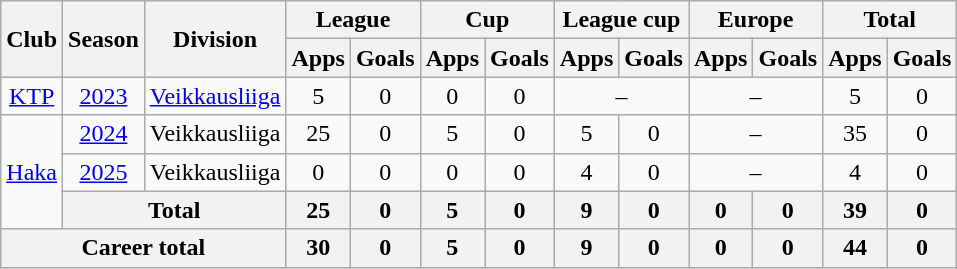<table class="wikitable" style="text-align:center">
<tr>
<th rowspan="2">Club</th>
<th rowspan="2">Season</th>
<th rowspan="2">Division</th>
<th colspan="2">League</th>
<th colspan="2">Cup</th>
<th colspan="2">League cup</th>
<th colspan="2">Europe</th>
<th colspan="2">Total</th>
</tr>
<tr>
<th>Apps</th>
<th>Goals</th>
<th>Apps</th>
<th>Goals</th>
<th>Apps</th>
<th>Goals</th>
<th>Apps</th>
<th>Goals</th>
<th>Apps</th>
<th>Goals</th>
</tr>
<tr>
<td><a href='#'>KTP</a></td>
<td><a href='#'>2023</a></td>
<td><a href='#'>Veikkausliiga</a></td>
<td>5</td>
<td>0</td>
<td>0</td>
<td>0</td>
<td colspan="2">–</td>
<td colspan="2">–</td>
<td>5</td>
<td>0</td>
</tr>
<tr>
<td rowspan=3><a href='#'>Haka</a></td>
<td><a href='#'>2024</a></td>
<td>Veikkausliiga</td>
<td>25</td>
<td>0</td>
<td>5</td>
<td>0</td>
<td>5</td>
<td>0</td>
<td colspan="2">–</td>
<td>35</td>
<td>0</td>
</tr>
<tr>
<td><a href='#'>2025</a></td>
<td>Veikkausliiga</td>
<td>0</td>
<td>0</td>
<td>0</td>
<td>0</td>
<td>4</td>
<td>0</td>
<td colspan=2>–</td>
<td>4</td>
<td>0</td>
</tr>
<tr>
<th colspan=2>Total</th>
<th>25</th>
<th>0</th>
<th>5</th>
<th>0</th>
<th>9</th>
<th>0</th>
<th>0</th>
<th>0</th>
<th>39</th>
<th>0</th>
</tr>
<tr>
<th colspan="3">Career total</th>
<th>30</th>
<th>0</th>
<th>5</th>
<th>0</th>
<th>9</th>
<th>0</th>
<th>0</th>
<th>0</th>
<th>44</th>
<th>0</th>
</tr>
</table>
